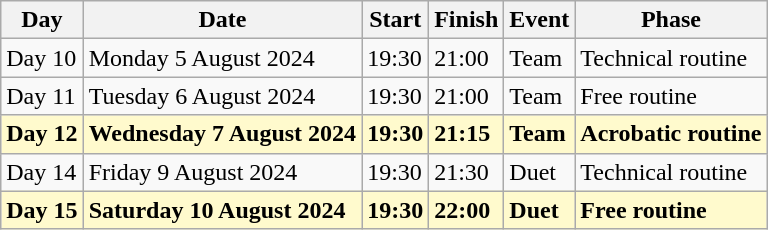<table class=wikitable>
<tr>
<th>Day</th>
<th>Date</th>
<th>Start</th>
<th>Finish</th>
<th>Event</th>
<th>Phase</th>
</tr>
<tr>
<td>Day 10</td>
<td>Monday 5 August 2024</td>
<td>19:30</td>
<td>21:00</td>
<td>Team</td>
<td>Technical routine</td>
</tr>
<tr>
<td>Day 11</td>
<td>Tuesday 6 August 2024</td>
<td>19:30</td>
<td>21:00</td>
<td>Team</td>
<td>Free routine</td>
</tr>
<tr style=background:lemonchiffon>
<td><strong>Day 12</strong></td>
<td><strong>Wednesday 7 August 2024</strong></td>
<td><strong>19:30</strong></td>
<td><strong>21:15</strong></td>
<td><strong>Team</strong></td>
<td><strong>Acrobatic routine</strong></td>
</tr>
<tr>
<td>Day 14</td>
<td>Friday 9 August 2024</td>
<td>19:30</td>
<td>21:30</td>
<td>Duet</td>
<td>Technical routine</td>
</tr>
<tr style=background:lemonchiffon>
<td><strong>Day 15</strong></td>
<td><strong>Saturday 10 August 2024</strong></td>
<td><strong>19:30</strong></td>
<td><strong>22:00</strong></td>
<td><strong>Duet</strong></td>
<td><strong>Free routine</strong></td>
</tr>
</table>
